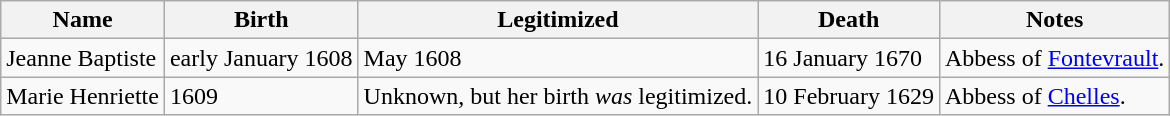<table class="wikitable">
<tr>
<th>Name</th>
<th>Birth</th>
<th>Legitimized</th>
<th>Death</th>
<th>Notes</th>
</tr>
<tr>
<td>Jeanne Baptiste</td>
<td>early January 1608</td>
<td>May 1608</td>
<td>16 January 1670</td>
<td>Abbess of <a href='#'>Fontevrault</a>.</td>
</tr>
<tr>
<td>Marie Henriette</td>
<td>1609</td>
<td>Unknown, but her birth <em>was</em> legitimized.</td>
<td>10 February 1629</td>
<td>Abbess of <a href='#'>Chelles</a>.</td>
</tr>
</table>
